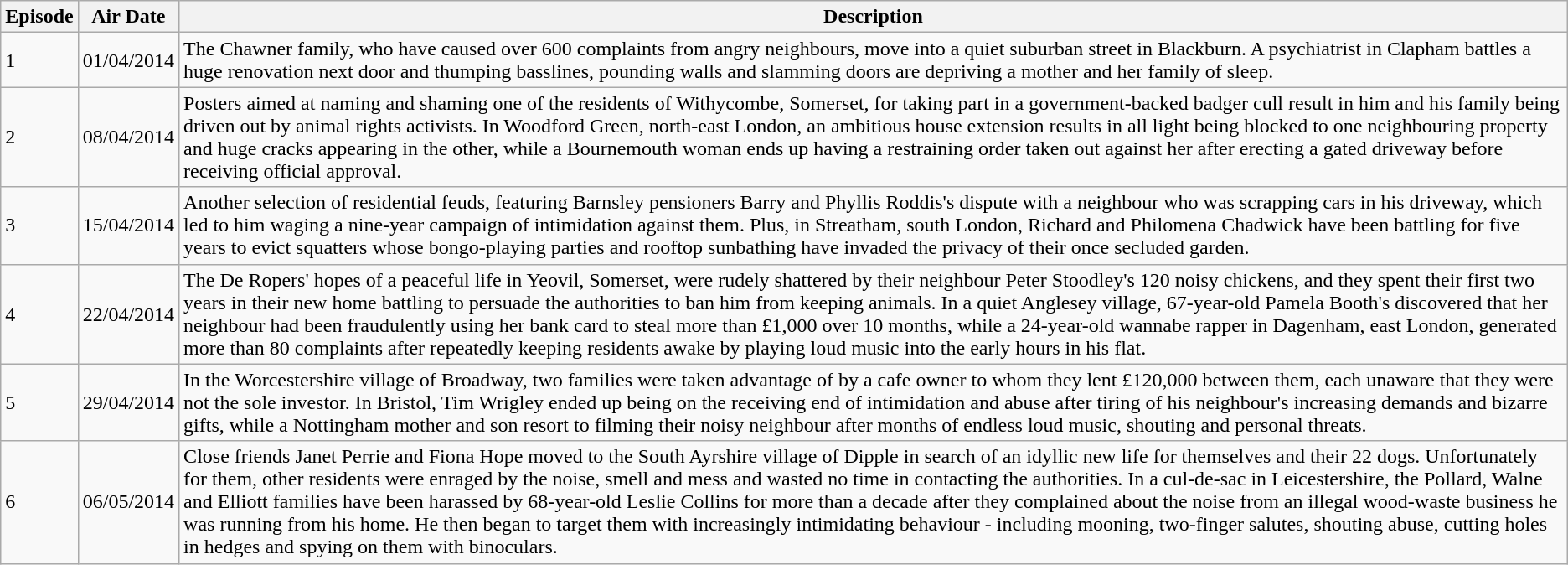<table class="wikitable">
<tr>
<th>Episode</th>
<th>Air Date</th>
<th>Description</th>
</tr>
<tr>
<td>1</td>
<td>01/04/2014</td>
<td>The Chawner family, who have caused over 600 complaints from angry neighbours, move into a quiet suburban street in Blackburn. A psychiatrist in Clapham battles a huge renovation next door and thumping basslines, pounding walls and slamming doors are depriving a mother and her family of sleep.</td>
</tr>
<tr>
<td>2</td>
<td>08/04/2014</td>
<td>Posters aimed at naming and shaming one of the residents of Withycombe, Somerset, for taking part in a government-backed badger cull result in him and his family being driven out by animal rights activists. In Woodford Green, north-east London, an ambitious house extension results in all light being blocked to one neighbouring property and huge cracks appearing in the other, while a Bournemouth woman ends up having a restraining order taken out against her after erecting a gated driveway before receiving official approval.</td>
</tr>
<tr>
<td>3</td>
<td>15/04/2014</td>
<td>Another selection of residential feuds, featuring Barnsley pensioners Barry and Phyllis Roddis's dispute with a neighbour who was scrapping cars in his driveway, which led to him waging a nine-year campaign of intimidation against them. Plus, in Streatham, south London, Richard and Philomena Chadwick have been battling for five years to evict squatters whose bongo-playing parties and rooftop sunbathing have invaded the privacy of their once secluded garden.</td>
</tr>
<tr>
<td>4</td>
<td>22/04/2014</td>
<td>The De Ropers' hopes of a peaceful life in Yeovil, Somerset, were rudely shattered by their neighbour Peter Stoodley's 120 noisy chickens, and they spent their first two years in their new home battling to persuade the authorities to ban him from keeping animals. In a quiet Anglesey village, 67-year-old Pamela Booth's discovered that her neighbour had been fraudulently using her bank card to steal more than £1,000 over 10 months, while a 24-year-old wannabe rapper in Dagenham, east London, generated more than 80 complaints after repeatedly keeping residents awake by playing loud music into the early hours in his flat.</td>
</tr>
<tr>
<td>5</td>
<td>29/04/2014</td>
<td>In the Worcestershire village of Broadway, two families were taken advantage of by a cafe owner to whom they lent £120,000 between them, each unaware that they were not the sole investor. In Bristol, Tim Wrigley ended up being on the receiving end of intimidation and abuse after tiring of his neighbour's increasing demands and bizarre gifts, while a Nottingham mother and son resort to filming their noisy neighbour after months of endless loud music, shouting and personal threats.</td>
</tr>
<tr>
<td>6</td>
<td>06/05/2014</td>
<td>Close friends Janet Perrie and Fiona Hope moved to the South Ayrshire village of Dipple in search of an idyllic new life for themselves and their 22 dogs. Unfortunately for them, other residents were enraged by the noise, smell and mess and wasted no time in contacting the authorities. In a cul-de-sac in Leicestershire, the Pollard, Walne and Elliott families have been harassed by 68-year-old Leslie Collins for more than a decade after they complained about the noise from an illegal wood-waste business he was running from his home. He then began to target them with increasingly intimidating behaviour - including mooning, two-finger salutes, shouting abuse, cutting holes in hedges and spying on them with binoculars.</td>
</tr>
</table>
